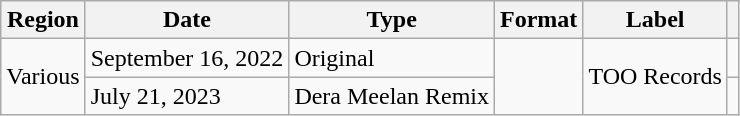<table class="wikitable plainrowheaders">
<tr>
<th scope="col">Region</th>
<th scope="col">Date</th>
<th scope="col">Type</th>
<th scope="col">Format</th>
<th scope="col">Label</th>
<th scope="col"></th>
</tr>
<tr>
<td rowspan="2">Various</td>
<td>September 16, 2022</td>
<td>Original</td>
<td rowspan="2"></td>
<td rowspan="2">TOO Records</td>
<td style="text-align:center"></td>
</tr>
<tr>
<td>July 21, 2023</td>
<td>Dera Meelan Remix</td>
<td style="text-align:center"></td>
</tr>
</table>
